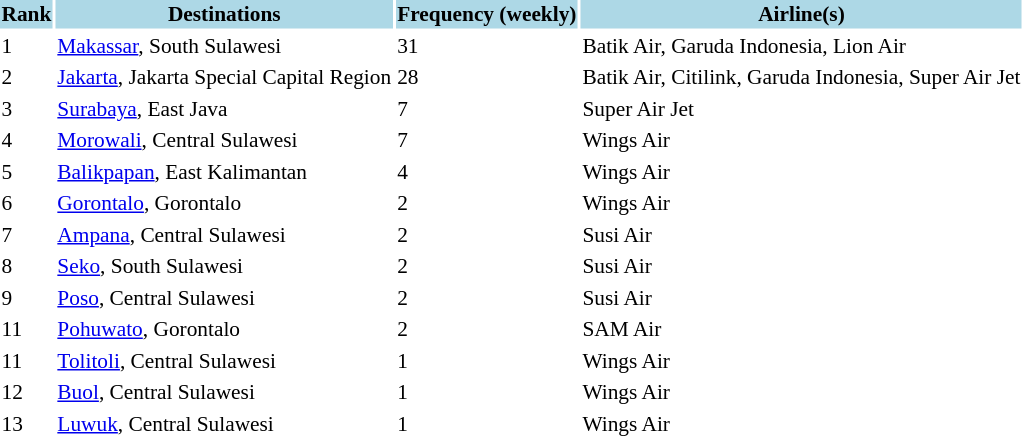<table class="sortable" style="font-size:89%; align=center;">
<tr style="background:lightblue;">
<th>Rank</th>
<th>Destinations</th>
<th>Frequency (weekly)</th>
<th>Airline(s)</th>
</tr>
<tr>
<td>1</td>
<td> <a href='#'>Makassar</a>, South Sulawesi</td>
<td>31</td>
<td>Batik Air, Garuda Indonesia, Lion Air</td>
</tr>
<tr>
<td>2</td>
<td> <a href='#'>Jakarta</a>, Jakarta Special Capital Region</td>
<td>28</td>
<td>Batik Air, Citilink, Garuda Indonesia, Super Air Jet</td>
</tr>
<tr>
<td>3</td>
<td> <a href='#'>Surabaya</a>, East Java</td>
<td>7</td>
<td>Super Air Jet</td>
</tr>
<tr>
<td>4</td>
<td> <a href='#'>Morowali</a>, Central Sulawesi</td>
<td>7</td>
<td>Wings Air</td>
</tr>
<tr>
<td>5</td>
<td> <a href='#'>Balikpapan</a>, East Kalimantan</td>
<td>4</td>
<td>Wings Air</td>
</tr>
<tr>
<td>6</td>
<td> <a href='#'>Gorontalo</a>, Gorontalo</td>
<td>2</td>
<td>Wings Air</td>
</tr>
<tr>
<td>7</td>
<td> <a href='#'>Ampana</a>, Central Sulawesi</td>
<td>2</td>
<td>Susi Air</td>
</tr>
<tr>
<td>8</td>
<td> <a href='#'>Seko</a>, South Sulawesi</td>
<td>2</td>
<td>Susi Air</td>
</tr>
<tr>
<td>9</td>
<td> <a href='#'>Poso</a>, Central Sulawesi</td>
<td>2</td>
<td>Susi Air</td>
</tr>
<tr>
<td>11</td>
<td> <a href='#'>Pohuwato</a>, Gorontalo</td>
<td>2</td>
<td>SAM Air</td>
</tr>
<tr>
<td>11</td>
<td> <a href='#'>Tolitoli</a>, Central Sulawesi</td>
<td>1</td>
<td>Wings Air</td>
</tr>
<tr>
<td>12</td>
<td> <a href='#'>Buol</a>, Central Sulawesi</td>
<td>1</td>
<td>Wings Air</td>
</tr>
<tr>
<td>13</td>
<td> <a href='#'>Luwuk</a>, Central Sulawesi</td>
<td>1</td>
<td>Wings Air</td>
</tr>
<tr>
</tr>
</table>
